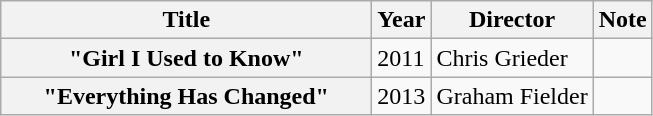<table class="wikitable plainrowheaders">
<tr>
<th scope="col" style="width:15em;">Title</th>
<th scope="col">Year</th>
<th scope="col">Director</th>
<th scope="col">Note</th>
</tr>
<tr>
<th scope="row">"Girl I Used to Know"</th>
<td>2011</td>
<td>Chris Grieder</td>
<td></td>
</tr>
<tr>
<th scope="row">"Everything Has Changed"</th>
<td>2013</td>
<td>Graham Fielder</td>
<td></td>
</tr>
</table>
